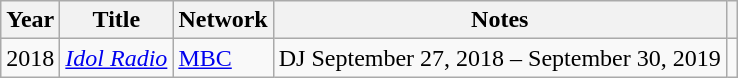<table class="wikitable">
<tr>
<th>Year</th>
<th>Title</th>
<th>Network</th>
<th>Notes</th>
<th></th>
</tr>
<tr>
<td>2018</td>
<td><em><a href='#'>Idol Radio</a></em></td>
<td><a href='#'>MBC</a></td>
<td>DJ September 27, 2018 – September 30, 2019</td>
<td></td>
</tr>
</table>
